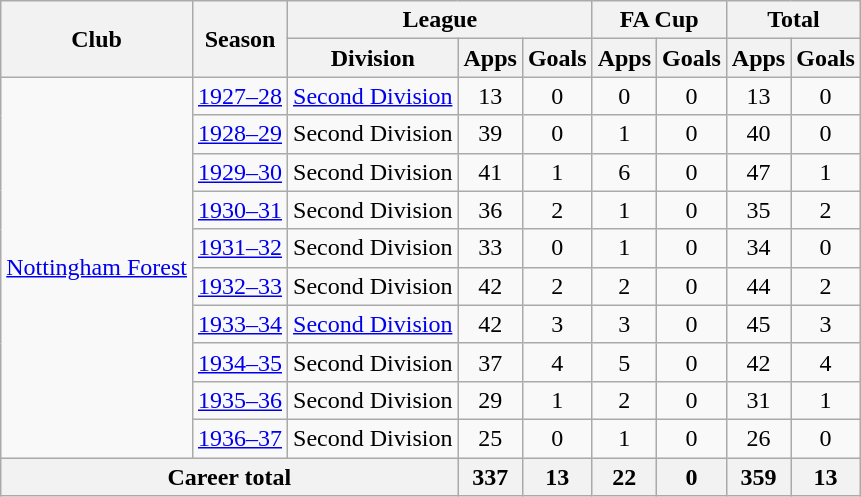<table class="wikitable" style="text-align: center;">
<tr>
<th rowspan="2">Club</th>
<th rowspan="2">Season</th>
<th colspan="3">League</th>
<th colspan="2">FA Cup</th>
<th colspan="2">Total</th>
</tr>
<tr>
<th>Division</th>
<th>Apps</th>
<th>Goals</th>
<th>Apps</th>
<th>Goals</th>
<th>Apps</th>
<th>Goals</th>
</tr>
<tr>
<td rowspan="10"><a href='#'>Nottingham Forest</a></td>
<td><a href='#'>1927–28</a></td>
<td><a href='#'>Second Division</a></td>
<td>13</td>
<td>0</td>
<td>0</td>
<td 0>0</td>
<td>13</td>
<td>0</td>
</tr>
<tr>
<td><a href='#'>1928–29</a></td>
<td>Second Division</td>
<td>39</td>
<td>0</td>
<td>1</td>
<td 0>0</td>
<td>40</td>
<td>0</td>
</tr>
<tr>
<td><a href='#'>1929–30</a></td>
<td>Second Division</td>
<td>41</td>
<td>1</td>
<td>6</td>
<td 0>0</td>
<td>47</td>
<td>1</td>
</tr>
<tr>
<td><a href='#'>1930–31</a></td>
<td>Second Division</td>
<td>36</td>
<td>2</td>
<td>1</td>
<td 0>0</td>
<td>35</td>
<td>2</td>
</tr>
<tr>
<td><a href='#'>1931–32</a></td>
<td>Second Division</td>
<td>33</td>
<td>0</td>
<td>1</td>
<td 0>0</td>
<td>34</td>
<td>0</td>
</tr>
<tr>
<td><a href='#'>1932–33</a></td>
<td>Second Division</td>
<td>42</td>
<td>2</td>
<td>2</td>
<td>0</td>
<td>44</td>
<td>2</td>
</tr>
<tr>
<td><a href='#'>1933–34</a></td>
<td><a href='#'>Second Division</a></td>
<td>42</td>
<td>3</td>
<td>3</td>
<td>0</td>
<td>45</td>
<td>3</td>
</tr>
<tr>
<td><a href='#'>1934–35</a></td>
<td>Second Division</td>
<td>37</td>
<td>4</td>
<td>5</td>
<td>0</td>
<td>42</td>
<td>4</td>
</tr>
<tr>
<td><a href='#'>1935–36</a></td>
<td>Second Division</td>
<td>29</td>
<td>1</td>
<td>2</td>
<td>0</td>
<td>31</td>
<td>1</td>
</tr>
<tr>
<td><a href='#'>1936–37</a></td>
<td>Second Division</td>
<td>25</td>
<td>0</td>
<td>1</td>
<td>0</td>
<td>26</td>
<td>0</td>
</tr>
<tr>
<th colspan="3">Career total</th>
<th>337</th>
<th>13</th>
<th>22</th>
<th>0</th>
<th>359</th>
<th>13</th>
</tr>
</table>
